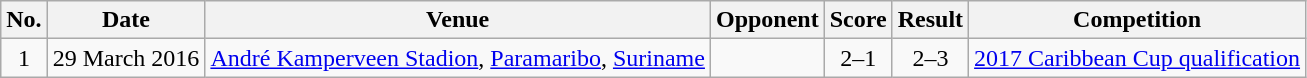<table class="wikitable sortable">
<tr>
<th scope="col">No.</th>
<th scope="col">Date</th>
<th scope="col">Venue</th>
<th scope="col">Opponent</th>
<th scope="col">Score</th>
<th scope="col">Result</th>
<th scope="col">Competition</th>
</tr>
<tr>
<td style="text-align:center">1</td>
<td>29 March 2016</td>
<td><a href='#'>André Kamperveen Stadion</a>, <a href='#'>Paramaribo</a>, <a href='#'>Suriname</a></td>
<td></td>
<td style="text-align:center">2–1</td>
<td style="text-align:center">2–3</td>
<td><a href='#'>2017 Caribbean Cup qualification</a></td>
</tr>
</table>
